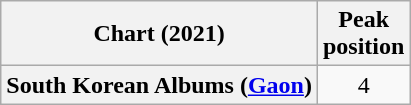<table class="wikitable plainrowheaders" style="text-align:center">
<tr>
<th scope="col">Chart (2021)</th>
<th scope="col">Peak<br>position</th>
</tr>
<tr>
<th scope="row">South Korean Albums (<a href='#'>Gaon</a>)</th>
<td>4</td>
</tr>
</table>
